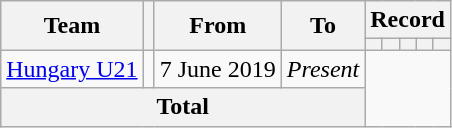<table class="wikitable" style="text-align: center">
<tr>
<th rowspan="2">Team</th>
<th rowspan="2"></th>
<th rowspan="2">From</th>
<th rowspan="2">To</th>
<th colspan="5">Record</th>
</tr>
<tr>
<th></th>
<th></th>
<th></th>
<th></th>
<th></th>
</tr>
<tr>
<td><a href='#'>Hungary U21</a></td>
<td></td>
<td>7 June 2019</td>
<td><em> Present </em><br></td>
</tr>
<tr>
<th colspan="4">Total<br></th>
</tr>
</table>
